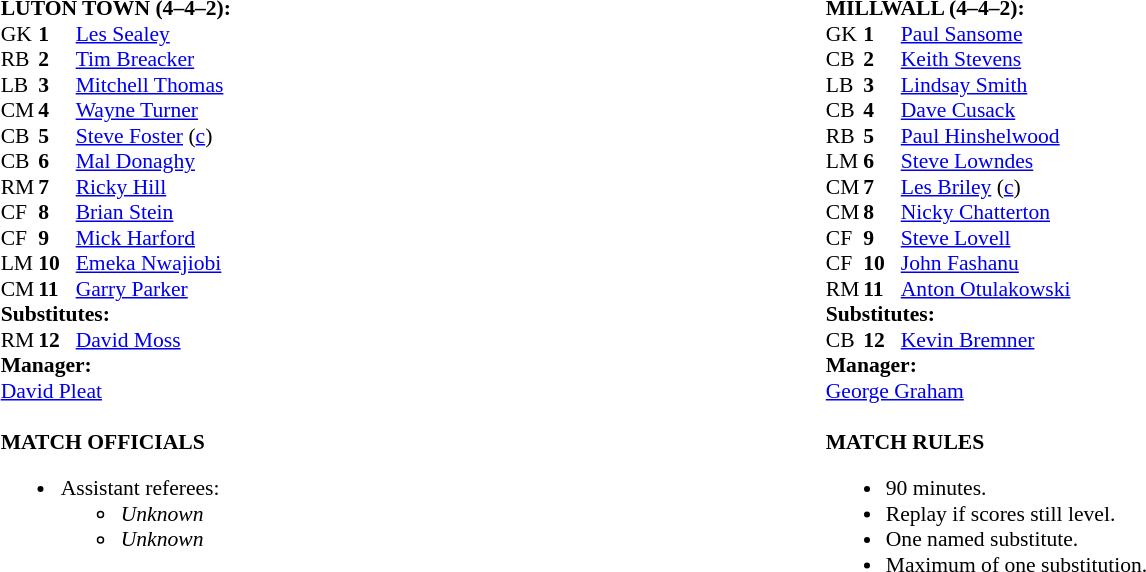<table width=92% |>
<tr>
<td></td>
<td></td>
</tr>
<tr>
<td valign="top" align="center" width="50%"><br><table style="font-size: 90%" cellspacing="0" cellpadding="0">
<tr>
<td colspan="4"><strong>LUTON TOWN (4–4–2):</strong></td>
</tr>
<tr>
<th width="25"></th>
<th width="25"></th>
</tr>
<tr>
<td>GK</td>
<td><strong>1</strong></td>
<td> <a href='#'>Les Sealey</a></td>
</tr>
<tr>
<td>RB</td>
<td><strong>2</strong></td>
<td> <a href='#'>Tim Breacker</a></td>
</tr>
<tr>
<td>LB</td>
<td><strong>3</strong></td>
<td> <a href='#'>Mitchell Thomas</a></td>
</tr>
<tr>
<td>CM</td>
<td><strong>4</strong></td>
<td> <a href='#'>Wayne Turner</a></td>
</tr>
<tr>
<td>CB</td>
<td><strong>5</strong></td>
<td> <a href='#'>Steve Foster</a> (<a href='#'>c</a>)</td>
</tr>
<tr>
<td>CB</td>
<td><strong>6</strong></td>
<td> <a href='#'>Mal Donaghy</a></td>
</tr>
<tr>
<td>RM</td>
<td><strong>7</strong></td>
<td> <a href='#'>Ricky Hill</a></td>
</tr>
<tr>
<td>CF</td>
<td><strong>8</strong></td>
<td> <a href='#'>Brian Stein</a></td>
</tr>
<tr>
<td>CF</td>
<td><strong>9</strong></td>
<td> <a href='#'>Mick Harford</a></td>
</tr>
<tr>
<td>LM</td>
<td><strong>10</strong></td>
<td> <a href='#'>Emeka Nwajiobi</a></td>
</tr>
<tr>
<td>CM</td>
<td><strong>11</strong></td>
<td> <a href='#'>Garry Parker</a></td>
</tr>
<tr>
<td colspan=4><strong>Substitutes:</strong></td>
</tr>
<tr>
<td>RM</td>
<td><strong>12</strong></td>
<td> <a href='#'>David Moss</a></td>
</tr>
<tr>
<td colspan=4><strong>Manager:</strong></td>
</tr>
<tr>
<td colspan="4"> <a href='#'>David Pleat</a></td>
</tr>
<tr>
<td> </td>
</tr>
<tr>
<td colspan=4><strong>MATCH OFFICIALS</strong><br><ul><li>Assistant referees:<ul><li><em>Unknown</em></li><li><em>Unknown</em></li></ul></li></ul></td>
</tr>
</table>
</td>
<td valign="top" align="center" width="50%"><br><table style="font-size: 90%" cellspacing="0" cellpadding="0" align=center>
<tr>
<td colspan="4"><strong>MILLWALL (4–4–2):</strong></td>
</tr>
<tr>
<th width="25"></th>
<th width="25"></th>
</tr>
<tr>
<td>GK</td>
<td><strong>1</strong></td>
<td> <a href='#'>Paul Sansome</a></td>
</tr>
<tr>
<td>CB</td>
<td><strong>2</strong></td>
<td> <a href='#'>Keith Stevens</a></td>
<td></td>
<td></td>
</tr>
<tr>
<td>LB</td>
<td><strong>3</strong></td>
<td> <a href='#'>Lindsay Smith</a></td>
</tr>
<tr>
<td>CB</td>
<td><strong>4</strong></td>
<td> <a href='#'>Dave Cusack</a></td>
</tr>
<tr>
<td>RB</td>
<td><strong>5</strong></td>
<td> <a href='#'>Paul Hinshelwood</a></td>
</tr>
<tr>
<td>LM</td>
<td><strong>6</strong></td>
<td> <a href='#'>Steve Lowndes</a></td>
</tr>
<tr>
<td>CM</td>
<td><strong>7</strong></td>
<td> <a href='#'>Les Briley</a> (<a href='#'>c</a>)</td>
</tr>
<tr>
<td>CM</td>
<td><strong>8</strong></td>
<td> <a href='#'>Nicky Chatterton</a></td>
</tr>
<tr>
<td>CF</td>
<td><strong>9</strong></td>
<td> <a href='#'>Steve Lovell</a></td>
</tr>
<tr>
<td>CF</td>
<td><strong>10</strong></td>
<td> <a href='#'>John Fashanu</a></td>
</tr>
<tr>
<td>RM</td>
<td><strong>11</strong></td>
<td> <a href='#'>Anton Otulakowski</a></td>
</tr>
<tr>
<td colspan=4><strong>Substitutes:</strong></td>
</tr>
<tr>
<td>CB</td>
<td><strong>12</strong></td>
<td> <a href='#'>Kevin Bremner</a></td>
<td></td>
<td></td>
</tr>
<tr>
<td colspan=4><strong>Manager:</strong></td>
</tr>
<tr>
<td colspan="4"> <a href='#'>George Graham</a></td>
</tr>
<tr>
<td> </td>
</tr>
<tr>
<td colspan="4"><strong>MATCH RULES</strong><br><ul><li>90 minutes.</li><li>Replay if scores still level.</li><li>One named substitute.</li><li>Maximum of one substitution.</li></ul></td>
</tr>
</table>
</td>
</tr>
</table>
